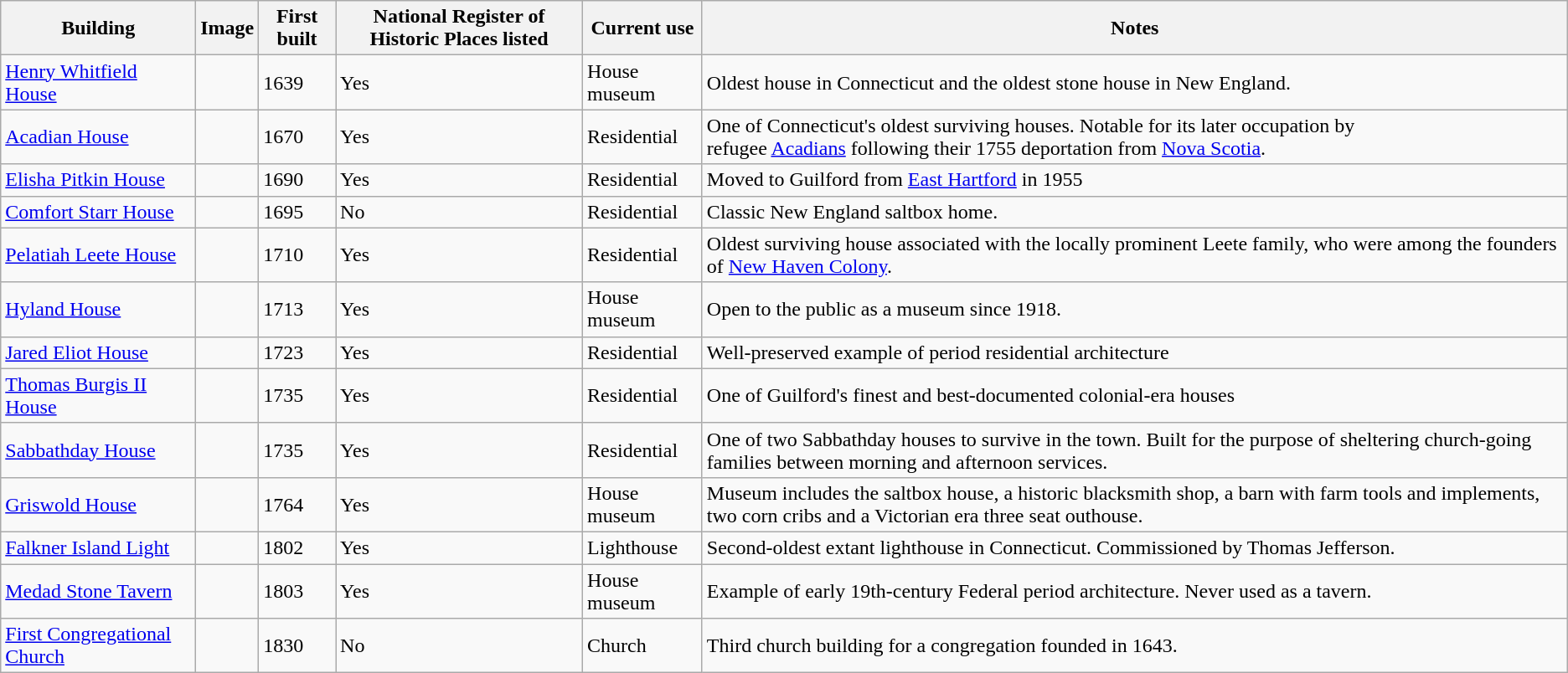<table class="wikitable sortable">
<tr>
<th>Building</th>
<th class="unsortable" scope="col">Image</th>
<th>First built</th>
<th>National Register of Historic Places listed</th>
<th>Current use</th>
<th class="unsortable" scope="col">Notes</th>
</tr>
<tr>
<td><a href='#'>Henry Whitfield House</a></td>
<td></td>
<td>1639</td>
<td>Yes</td>
<td>House museum</td>
<td>Oldest house in Connecticut and the oldest stone house in New England.</td>
</tr>
<tr>
<td><a href='#'>Acadian House</a></td>
<td></td>
<td>1670</td>
<td>Yes</td>
<td>Residential</td>
<td>One of Connecticut's oldest surviving houses. Notable for its later occupation by refugee <a href='#'>Acadians</a> following their 1755 deportation from <a href='#'>Nova Scotia</a>.</td>
</tr>
<tr>
<td><a href='#'>Elisha Pitkin House</a></td>
<td></td>
<td>1690</td>
<td>Yes</td>
<td>Residential</td>
<td>Moved to Guilford from <a href='#'>East Hartford</a> in 1955</td>
</tr>
<tr>
<td><a href='#'>Comfort Starr House</a></td>
<td></td>
<td>1695</td>
<td>No</td>
<td>Residential</td>
<td>Classic New England saltbox home.</td>
</tr>
<tr>
<td><a href='#'>Pelatiah Leete House</a></td>
<td></td>
<td>1710</td>
<td>Yes</td>
<td>Residential</td>
<td>Oldest surviving house associated with the locally prominent Leete family, who were among the founders of <a href='#'>New Haven Colony</a>. </td>
</tr>
<tr>
<td><a href='#'>Hyland House</a></td>
<td></td>
<td>1713</td>
<td>Yes</td>
<td>House museum</td>
<td>Open to the public as a museum since 1918.</td>
</tr>
<tr>
<td><a href='#'>Jared Eliot House</a></td>
<td></td>
<td>1723</td>
<td>Yes</td>
<td>Residential</td>
<td>Well-preserved example of period residential architecture</td>
</tr>
<tr>
<td><a href='#'>Thomas Burgis II House</a></td>
<td></td>
<td>1735</td>
<td>Yes</td>
<td>Residential</td>
<td>One of Guilford's finest and best-documented colonial-era houses</td>
</tr>
<tr>
<td><a href='#'>Sabbathday House</a></td>
<td></td>
<td>1735</td>
<td>Yes</td>
<td>Residential</td>
<td>One of two Sabbathday houses to survive in the town. Built for the purpose of sheltering church-going families between morning and afternoon services. </td>
</tr>
<tr>
<td><a href='#'>Griswold House</a></td>
<td></td>
<td>1764</td>
<td>Yes</td>
<td>House museum</td>
<td>Museum includes the saltbox house, a historic blacksmith shop, a barn with farm tools and implements, two corn cribs and a Victorian era three seat outhouse. </td>
</tr>
<tr>
<td><a href='#'>Falkner Island Light</a></td>
<td></td>
<td>1802</td>
<td>Yes</td>
<td>Lighthouse</td>
<td>Second-oldest extant lighthouse in Connecticut. Commissioned by Thomas Jefferson.</td>
</tr>
<tr>
<td><a href='#'>Medad Stone Tavern</a></td>
<td></td>
<td>1803</td>
<td>Yes</td>
<td>House museum</td>
<td>Example of early 19th-century Federal period architecture. Never used as a tavern.</td>
</tr>
<tr>
<td><a href='#'>First Congregational Church</a></td>
<td></td>
<td>1830</td>
<td>No</td>
<td>Church</td>
<td>Third church building for a congregation founded in 1643.</td>
</tr>
</table>
